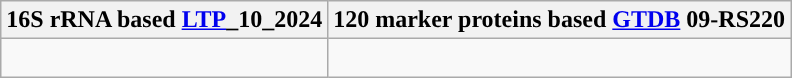<table class="wikitable">
<tr>
<th colspan=1>16S rRNA based <a href='#'>LTP</a>_10_2024</th>
<th colspan=1>120 marker proteins based <a href='#'>GTDB</a> 09-RS220</th>
</tr>
<tr>
<td style="vertical-align:top"><br></td>
<td><br></td>
</tr>
</table>
